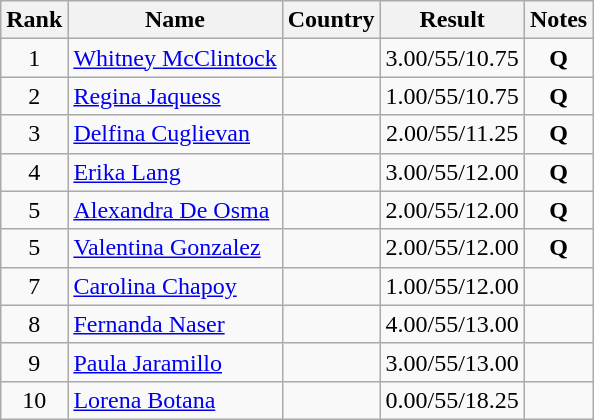<table class="wikitable sortable" style="text-align:center;">
<tr>
<th>Rank</th>
<th>Name</th>
<th>Country</th>
<th>Result</th>
<th>Notes</th>
</tr>
<tr>
<td>1</td>
<td align=left><a href='#'>Whitney McClintock</a></td>
<td align=left></td>
<td>3.00/55/10.75</td>
<td><strong>Q</strong></td>
</tr>
<tr>
<td>2</td>
<td align=left><a href='#'>Regina Jaquess</a></td>
<td align=left></td>
<td>1.00/55/10.75</td>
<td><strong>Q</strong></td>
</tr>
<tr>
<td>3</td>
<td align=left><a href='#'>Delfina Cuglievan</a></td>
<td align=left></td>
<td>2.00/55/11.25</td>
<td><strong>Q</strong></td>
</tr>
<tr>
<td>4</td>
<td align=left><a href='#'>Erika Lang</a></td>
<td align=left></td>
<td>3.00/55/12.00</td>
<td><strong>Q</strong></td>
</tr>
<tr>
<td>5</td>
<td align=left><a href='#'>Alexandra De Osma</a></td>
<td align=left></td>
<td>2.00/55/12.00</td>
<td><strong>Q</strong></td>
</tr>
<tr>
<td>5</td>
<td align=left><a href='#'>Valentina Gonzalez</a></td>
<td align=left></td>
<td>2.00/55/12.00</td>
<td><strong>Q</strong></td>
</tr>
<tr>
<td>7</td>
<td align=left><a href='#'>Carolina Chapoy</a></td>
<td align=left></td>
<td>1.00/55/12.00</td>
<td></td>
</tr>
<tr>
<td>8</td>
<td align=left><a href='#'>Fernanda Naser</a></td>
<td align=left></td>
<td>4.00/55/13.00</td>
<td></td>
</tr>
<tr>
<td>9</td>
<td align=left><a href='#'>Paula Jaramillo</a></td>
<td align=left></td>
<td>3.00/55/13.00</td>
<td></td>
</tr>
<tr>
<td>10</td>
<td align=left><a href='#'>Lorena Botana</a></td>
<td align=left></td>
<td>0.00/55/18.25</td>
<td></td>
</tr>
</table>
